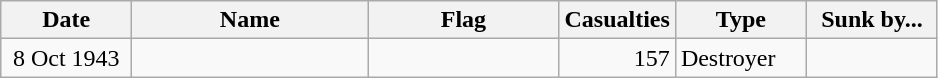<table class="wikitable">
<tr>
<th scope="col" width="80px">Date</th>
<th scope="col" width="150px">Name</th>
<th scope="col" width="120px">Flag</th>
<th scope="col" width="50px">Casualties</th>
<th scope="col" width="80px">Type</th>
<th scope="col" width="80px">Sunk by...</th>
</tr>
<tr>
<td align="center">8 Oct 1943</td>
<td align="left"></td>
<td align="left"></td>
<td align="right">157</td>
<td align="left">Destroyer</td>
<td align="left"></td>
</tr>
</table>
